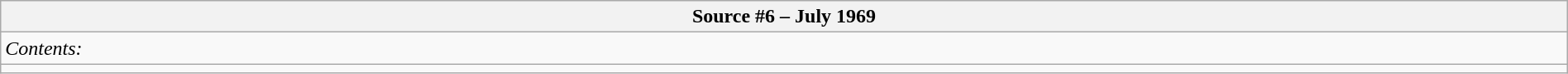<table class="wikitable" style="width:100%;">
<tr>
<th><strong>Source #6</strong> – July 1969</th>
</tr>
<tr>
<td><em>Contents:</em></td>
</tr>
<tr>
<td></td>
</tr>
</table>
